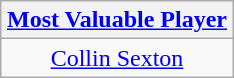<table class=wikitable style="text-align:center; margin:auto">
<tr>
<th><a href='#'>Most Valuable Player</a></th>
</tr>
<tr>
<td> <a href='#'>Collin Sexton</a></td>
</tr>
</table>
